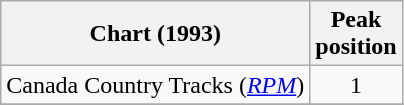<table class="wikitable sortable">
<tr>
<th align="left">Chart (1993)</th>
<th align="center">Peak<br>position</th>
</tr>
<tr>
<td>Canada Country Tracks (<em><a href='#'>RPM</a></em>)</td>
<td align="center">1</td>
</tr>
<tr>
</tr>
</table>
